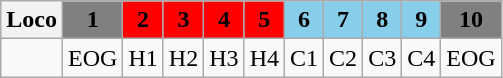<table class="wikitable plainrowheaders unsortable" style="text-align:center:">
<tr>
<th>Loco</th>
<th style="background:grey;">1</th>
<th style="background:red;">2</th>
<th style="background:red;">3</th>
<th style="background:red;">4</th>
<th style="background:red;">5</th>
<th style="background:#87ceeb;">6</th>
<th style="background:#87ceeb;">7</th>
<th style="background:#87ceeb;">8</th>
<th style="background:#87ceeb;">9</th>
<th style="background:grey;">10</th>
</tr>
<tr>
<td></td>
<td>EOG</td>
<td>H1</td>
<td>H2</td>
<td>H3</td>
<td>H4</td>
<td>C1</td>
<td>C2</td>
<td>C3</td>
<td>C4</td>
<td>EOG</td>
</tr>
</table>
